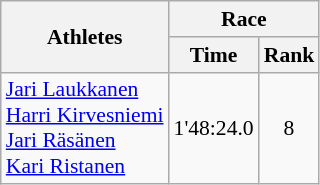<table class="wikitable" border="1" style="font-size:90%">
<tr>
<th rowspan=2>Athletes</th>
<th colspan=2>Race</th>
</tr>
<tr>
<th>Time</th>
<th>Rank</th>
</tr>
<tr>
<td><a href='#'>Jari Laukkanen</a><br><a href='#'>Harri Kirvesniemi</a><br><a href='#'>Jari Räsänen</a><br><a href='#'>Kari Ristanen</a></td>
<td align=center>1'48:24.0</td>
<td align=center>8</td>
</tr>
</table>
